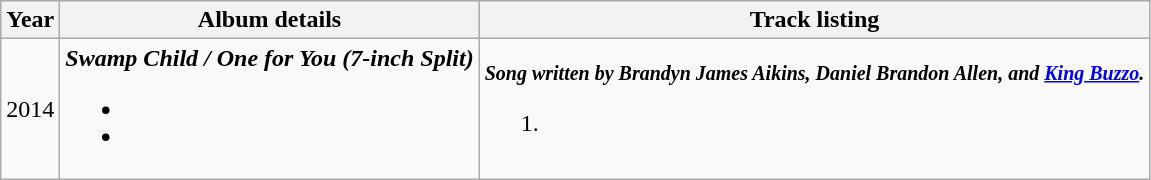<table class="wikitable mw-collapsible mw-collapsed">
<tr>
<th>Year</th>
<th>Album details</th>
<th>Track listing</th>
</tr>
<tr>
<td>2014</td>
<td><strong><em>Swamp Child / One for You (7-inch Split)</em></strong><br><ul><li></li><li></li></ul></td>
<td><strong><em><small>Song written by Brandyn James Aikins, Daniel Brandon Allen, and <a href='#'>King Buzzo</a>.</small></em></strong><br><ol><li></li></ol></td>
</tr>
</table>
